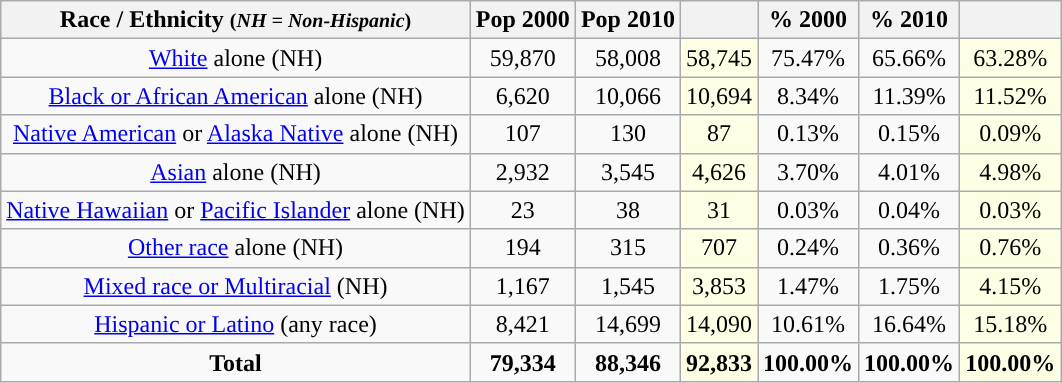<table class="wikitable" style="text-align:center;">
<tr>
<th>Race / Ethnicity <small>(<em>NH = Non-Hispanic</em>)</small></th>
<th>Pop 2000</th>
<th>Pop 2010</th>
<th></th>
<th>% 2000</th>
<th>% 2010</th>
<th></th>
</tr>
<tr>
<td><a href='#'>White</a> alone (NH)</td>
<td>59,870</td>
<td>58,008</td>
<td style='background: #ffffe6;'>58,745</td>
<td>75.47%</td>
<td>65.66%</td>
<td style='background: #ffffe6;'>63.28%</td>
</tr>
<tr>
<td><a href='#'>Black or African American</a> alone (NH)</td>
<td>6,620</td>
<td>10,066</td>
<td style='background: #ffffe6;'>10,694</td>
<td>8.34%</td>
<td>11.39%</td>
<td style='background: #ffffe6;'>11.52%</td>
</tr>
<tr>
<td><a href='#'>Native American</a> or <a href='#'>Alaska Native</a> alone (NH)</td>
<td>107</td>
<td>130</td>
<td style='background: #ffffe6;'>87</td>
<td>0.13%</td>
<td>0.15%</td>
<td style='background: #ffffe6;'>0.09%</td>
</tr>
<tr>
<td><a href='#'>Asian</a> alone (NH)</td>
<td>2,932</td>
<td>3,545</td>
<td style='background: #ffffe6;'>4,626</td>
<td>3.70%</td>
<td>4.01%</td>
<td style='background: #ffffe6;'>4.98%</td>
</tr>
<tr>
<td><a href='#'>Native Hawaiian</a> or <a href='#'>Pacific Islander</a> alone (NH)</td>
<td>23</td>
<td>38</td>
<td style='background: #ffffe6;'>31</td>
<td>0.03%</td>
<td>0.04%</td>
<td style='background: #ffffe6;'>0.03%</td>
</tr>
<tr>
<td><a href='#'>Other race</a> alone (NH)</td>
<td>194</td>
<td>315</td>
<td style='background: #ffffe6;'>707</td>
<td>0.24%</td>
<td>0.36%</td>
<td style='background: #ffffe6;'>0.76%</td>
</tr>
<tr>
<td><a href='#'>Mixed race or Multiracial</a> (NH)</td>
<td>1,167</td>
<td>1,545</td>
<td style='background: #ffffe6;'>3,853</td>
<td>1.47%</td>
<td>1.75%</td>
<td style='background: #ffffe6;'>4.15%</td>
</tr>
<tr>
<td><a href='#'>Hispanic or Latino</a> (any race)</td>
<td>8,421</td>
<td>14,699</td>
<td style='background: #ffffe6;'>14,090</td>
<td>10.61%</td>
<td>16.64%</td>
<td style='background: #ffffe6;'>15.18%</td>
</tr>
<tr>
<td><strong>Total</strong></td>
<td><strong>79,334</strong></td>
<td><strong>88,346</strong></td>
<td style='background: #ffffe6;'><strong>92,833</strong></td>
<td><strong>100.00%</strong></td>
<td><strong>100.00%</strong></td>
<td style='background: #ffffe6;'><strong>100.00%</strong></td>
</tr>
</table>
